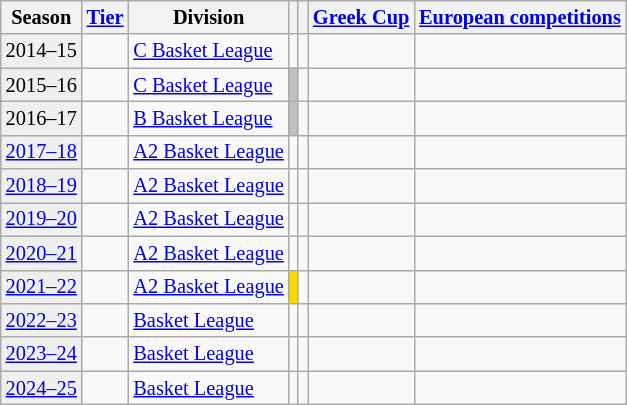<table class="wikitable" style="font-size:85%; text-align:center">
<tr>
<th>Season</th>
<th><a href='#'>Tier</a></th>
<th>Division</th>
<th></th>
<th></th>
<th><a href='#'>Greek Cup</a></th>
<th colspan=2><a href='#'>European competitions</a></th>
</tr>
<tr>
<td bgcolor=#efefef>2014–15</td>
<td></td>
<td align=left><a href='#'>C Basket League</a></td>
<td></td>
<td></td>
<td></td>
<td colspan=3></td>
</tr>
<tr>
<td bgcolor=#efefef>2015–16</td>
<td></td>
<td align=left><a href='#'>C Basket League</a></td>
<td bgcolor=silver></td>
<td></td>
<td></td>
<td colspan=2></td>
</tr>
<tr>
<td bgcolor=#efefef>2016–17</td>
<td></td>
<td align=left><a href='#'>B Basket League</a></td>
<td bgcolor=silver></td>
<td></td>
<td></td>
<td colspan=3></td>
</tr>
<tr>
<td bgcolor=#efefef><a href='#'>2017–18</a></td>
<td></td>
<td align=left><a href='#'>A2 Basket League</a></td>
<td></td>
<td></td>
<td></td>
<td colspan=3></td>
</tr>
<tr>
<td bgcolor=#efefef><a href='#'>2018–19</a></td>
<td></td>
<td align=left><a href='#'>A2 Basket League</a></td>
<td></td>
<td></td>
<td></td>
<td colspan=3></td>
</tr>
<tr>
<td bgcolor=#efefef><a href='#'>2019–20</a></td>
<td></td>
<td align=left><a href='#'>A2 Basket League</a></td>
<td></td>
<td></td>
<td></td>
<td colspan=3></td>
</tr>
<tr>
<td bgcolor=#efefef><a href='#'>2020–21</a></td>
<td></td>
<td align=left><a href='#'>A2 Basket League</a></td>
<td></td>
<td></td>
<td></td>
<td colspan=3></td>
</tr>
<tr>
<td bgcolor=#efefef><a href='#'>2021–22</a></td>
<td></td>
<td align=left><a href='#'>A2 Basket League</a></td>
<td bgcolor=gold></td>
<td></td>
<td></td>
<td colspan=3></td>
</tr>
<tr>
<td bgcolor=#efefef><a href='#'>2022–23</a></td>
<td></td>
<td align=left><a href='#'>Basket League</a></td>
<td></td>
<td></td>
<td></td>
<td colspan=3></td>
</tr>
<tr>
<td bgcolor=#efefef><a href='#'>2023–24</a></td>
<td></td>
<td align=left><a href='#'>Basket League</a></td>
<td></td>
<td></td>
<td></td>
<td colspan=3></td>
</tr>
<tr>
<td bgcolor=#efefef><a href='#'>2024–25</a></td>
<td></td>
<td align=left><a href='#'>Basket League</a></td>
<td></td>
<td></td>
<td></td>
<td colspan=3></td>
</tr>
</table>
